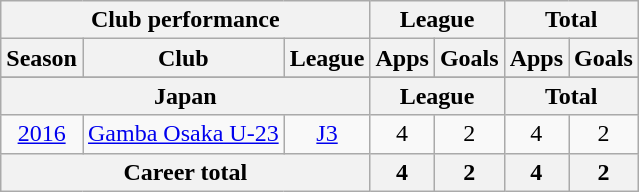<table class="wikitable" style="text-align:center">
<tr>
<th colspan=3>Club performance</th>
<th colspan=2>League</th>
<th colspan=2>Total</th>
</tr>
<tr>
<th>Season</th>
<th>Club</th>
<th>League</th>
<th>Apps</th>
<th>Goals</th>
<th>Apps</th>
<th>Goals</th>
</tr>
<tr>
</tr>
<tr>
<th colspan=3>Japan</th>
<th colspan=2>League</th>
<th colspan=2>Total</th>
</tr>
<tr>
<td><a href='#'>2016</a></td>
<td rowspan="1"><a href='#'>Gamba Osaka U-23</a></td>
<td rowspan="1"><a href='#'>J3</a></td>
<td>4</td>
<td>2</td>
<td>4</td>
<td>2</td>
</tr>
<tr>
<th colspan=3>Career total</th>
<th>4</th>
<th>2</th>
<th>4</th>
<th>2</th>
</tr>
</table>
